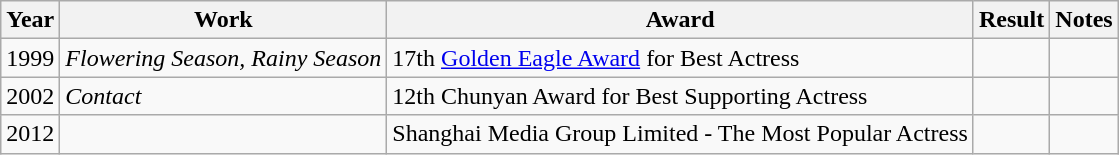<table class="wikitable">
<tr>
<th>Year</th>
<th>Work</th>
<th>Award</th>
<th>Result</th>
<th>Notes</th>
</tr>
<tr>
<td>1999</td>
<td><em>Flowering Season, Rainy Season</em></td>
<td>17th <a href='#'>Golden Eagle Award</a> for Best Actress</td>
<td></td>
<td></td>
</tr>
<tr>
<td>2002</td>
<td><em>Contact</em></td>
<td>12th Chunyan Award for Best Supporting Actress</td>
<td></td>
<td></td>
</tr>
<tr>
<td>2012</td>
<td></td>
<td>Shanghai Media Group Limited - The Most Popular Actress</td>
<td></td>
<td></td>
</tr>
</table>
